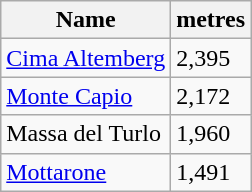<table class="wikitable sortable">
<tr>
<th>Name</th>
<th>metres</th>
</tr>
<tr>
<td><a href='#'>Cima Altemberg</a></td>
<td>2,395</td>
</tr>
<tr>
<td><a href='#'>Monte Capio</a></td>
<td>2,172</td>
</tr>
<tr>
<td>Massa del Turlo</td>
<td>1,960</td>
</tr>
<tr>
<td><a href='#'>Mottarone</a></td>
<td>1,491</td>
</tr>
</table>
